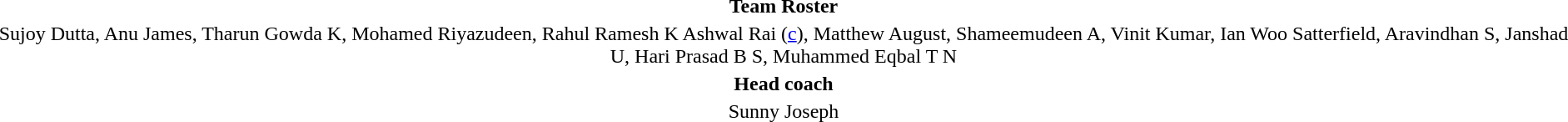<table style="text-align: center; margin-top: 2em; margin-left: auto; margin-right: auto">
<tr>
<td><strong>Team Roster</strong></td>
</tr>
<tr>
<td>Sujoy Dutta, Anu James, Tharun Gowda K, Mohamed Riyazudeen, Rahul Ramesh K Ashwal Rai (<a href='#'>c</a>), Matthew August, Shameemudeen A, Vinit Kumar, Ian Woo Satterfield, Aravindhan S, Janshad U, Hari Prasad B S, Muhammed Eqbal T N</td>
</tr>
<tr>
<td><strong>Head coach</strong></td>
</tr>
<tr>
<td>Sunny Joseph</td>
</tr>
</table>
